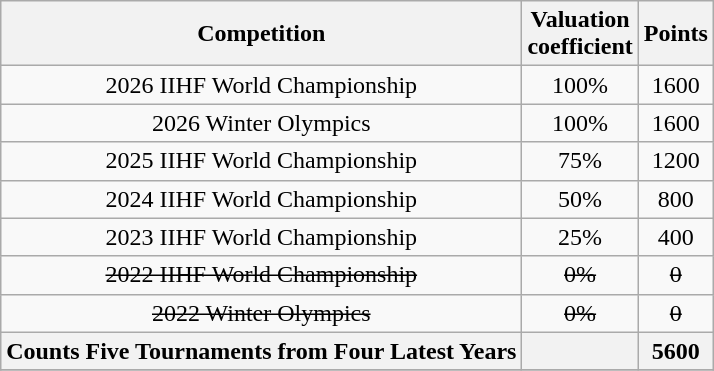<table class="wikitable" style="text-align:center; margin: 1em auto 1em auto">
<tr>
<th>Competition</th>
<th>Valuation<br>coefficient</th>
<th>Points</th>
</tr>
<tr>
<td>2026 IIHF World Championship</td>
<td>100%</td>
<td>1600</td>
</tr>
<tr>
<td>2026 Winter Olympics</td>
<td>100%</td>
<td>1600</td>
</tr>
<tr>
<td>2025 IIHF World Championship</td>
<td>75%</td>
<td>1200</td>
</tr>
<tr>
<td>2024 IIHF World Championship</td>
<td>50%</td>
<td>800</td>
</tr>
<tr>
<td>2023 IIHF World Championship</td>
<td>25%</td>
<td>400</td>
</tr>
<tr>
<td><s>2022 IIHF World Championship</s></td>
<td><s>0%</s></td>
<td><s>0</s></td>
</tr>
<tr>
<td><s>2022 Winter Olympics</s></td>
<td><s>0%</s></td>
<td><s>0</s></td>
</tr>
<tr>
<th>Counts Five Tournaments from Four Latest Years</th>
<th></th>
<th>5600</th>
</tr>
<tr>
</tr>
</table>
